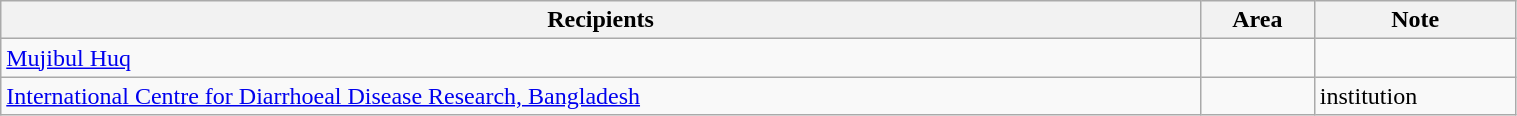<table class="wikitable" style="width:80%;">
<tr>
<th>Recipients</th>
<th>Area</th>
<th>Note</th>
</tr>
<tr>
<td><a href='#'>Mujibul Huq</a></td>
<td></td>
<td></td>
</tr>
<tr>
<td><a href='#'>International Centre for Diarrhoeal Disease Research, Bangladesh</a></td>
<td></td>
<td>institution</td>
</tr>
</table>
